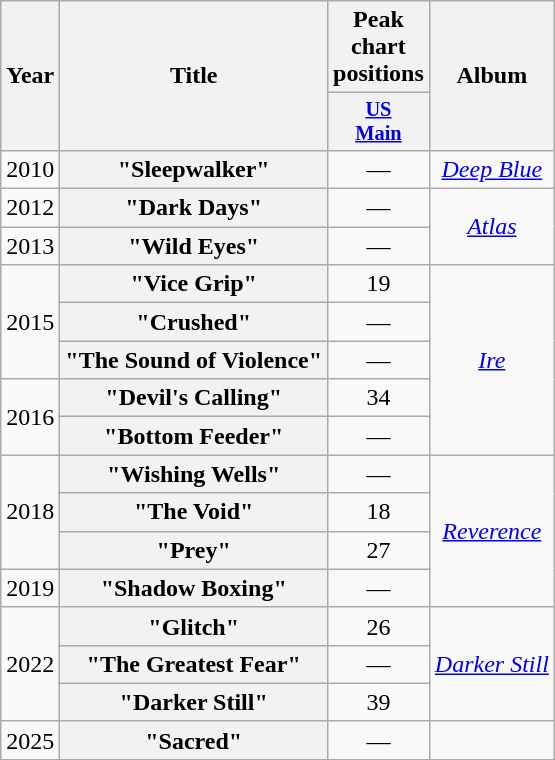<table class="wikitable plainrowheaders" style="text-align:center;">
<tr>
<th scope="col" rowspan="2">Year</th>
<th scope="col" rowspan="2">Title</th>
<th scope="col">Peak chart positions</th>
<th scope="col" rowspan="2">Album</th>
</tr>
<tr>
<th scope="col" style="width:3em;font-size:85%;"><a href='#'>US<br>Main</a><br></th>
</tr>
<tr>
<td>2010</td>
<th scope="row">"Sleepwalker"</th>
<td>—</td>
<td><em><a href='#'>Deep Blue</a></em></td>
</tr>
<tr>
<td>2012</td>
<th scope="row">"Dark Days"</th>
<td>—</td>
<td rowspan="2"><em><a href='#'>Atlas</a></em></td>
</tr>
<tr>
<td>2013</td>
<th scope="row">"Wild Eyes"</th>
<td>—</td>
</tr>
<tr>
<td rowspan="3">2015</td>
<th scope="row">"Vice Grip"</th>
<td>19</td>
<td rowspan="5"><em><a href='#'>Ire</a></em></td>
</tr>
<tr>
<th scope="row">"Crushed"</th>
<td>—</td>
</tr>
<tr>
<th scope="row">"The Sound of Violence"</th>
<td>—</td>
</tr>
<tr>
<td rowspan="2">2016</td>
<th scope="row">"Devil's Calling"</th>
<td>34</td>
</tr>
<tr>
<th scope="row">"Bottom Feeder"</th>
<td>—</td>
</tr>
<tr>
<td rowspan="3">2018</td>
<th scope="row">"Wishing Wells"</th>
<td>—</td>
<td rowspan="4"><em><a href='#'>Reverence</a></em></td>
</tr>
<tr>
<th scope="row">"The Void"</th>
<td>18</td>
</tr>
<tr>
<th scope="row">"Prey"</th>
<td>27</td>
</tr>
<tr>
<td>2019</td>
<th scope="row">"Shadow Boxing"</th>
<td>—</td>
</tr>
<tr>
<td rowspan="3">2022</td>
<th scope="row">"Glitch"</th>
<td>26</td>
<td rowspan="3"><em><a href='#'>Darker Still</a></em></td>
</tr>
<tr>
<th scope="row">"The Greatest Fear"</th>
<td>—</td>
</tr>
<tr>
<th scope="row">"Darker Still"</th>
<td>39</td>
</tr>
<tr>
<td>2025</td>
<th scope="row">"Sacred"</th>
<td>—</td>
<td></td>
</tr>
<tr>
</tr>
</table>
